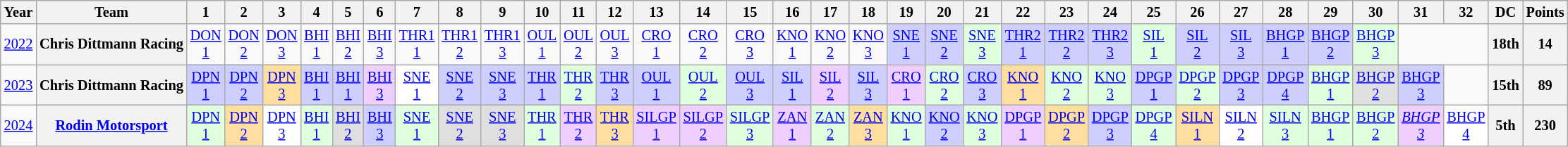<table class="wikitable" style="text-align:center; font-size:85%">
<tr>
<th>Year</th>
<th>Team</th>
<th>1</th>
<th>2</th>
<th>3</th>
<th>4</th>
<th>5</th>
<th>6</th>
<th>7</th>
<th>8</th>
<th>9</th>
<th>10</th>
<th>11</th>
<th>12</th>
<th>13</th>
<th>14</th>
<th>15</th>
<th>16</th>
<th>17</th>
<th>18</th>
<th>19</th>
<th>20</th>
<th>21</th>
<th>22</th>
<th>23</th>
<th>24</th>
<th>25</th>
<th>26</th>
<th>27</th>
<th>28</th>
<th>29</th>
<th>30</th>
<th>31</th>
<th>32</th>
<th>DC</th>
<th>Points</th>
</tr>
<tr>
<td><a href='#'>2022</a></td>
<th nowrap>Chris Dittmann Racing</th>
<td style="background:#;"><a href='#'>DON<br>1</a><br></td>
<td style="background:#;"><a href='#'>DON<br>2</a><br></td>
<td style="background:#;"><a href='#'>DON<br>3</a><br></td>
<td style="background:#;"><a href='#'>BHI<br>1</a><br></td>
<td style="background:#;"><a href='#'>BHI<br>2</a><br></td>
<td style="background:#;"><a href='#'>BHI<br>3</a><br></td>
<td style="background:#;"><a href='#'>THR1<br>1</a><br></td>
<td style="background:#;"><a href='#'>THR1<br>2</a><br></td>
<td style="background:#;"><a href='#'>THR1<br>3</a><br></td>
<td style="background:#;"><a href='#'>OUL<br>1</a><br></td>
<td style="background:#;"><a href='#'>OUL<br>2</a><br></td>
<td style="background:#;"><a href='#'>OUL<br>3</a><br></td>
<td style="background:#;"><a href='#'>CRO<br>1</a><br></td>
<td style="background:#;"><a href='#'>CRO<br>2</a><br></td>
<td style="background:#;"><a href='#'>CRO<br>3</a><br></td>
<td style="background:#;"><a href='#'>KNO<br>1</a><br></td>
<td style="background:#;"><a href='#'>KNO<br>2</a><br></td>
<td style="background:#;"><a href='#'>KNO<br>3</a><br></td>
<td style="background:#CFCFFF;"><a href='#'>SNE<br>1</a><br></td>
<td style="background:#CFCFFF;"><a href='#'>SNE<br>2</a><br></td>
<td style="background:#DFFFDF;"><a href='#'>SNE<br>3</a><br></td>
<td style="background:#CFCFFF;"><a href='#'>THR2<br>1</a><br></td>
<td style="background:#CFCFFF;"><a href='#'>THR2<br>2</a><br></td>
<td style="background:#CFCFFF;"><a href='#'>THR2<br>3</a><br></td>
<td style="background:#DFFFDF;"><a href='#'>SIL<br>1</a><br></td>
<td style="background:#CFCFFF;"><a href='#'>SIL<br>2</a><br></td>
<td style="background:#CFCFFF;"><a href='#'>SIL<br>3</a><br></td>
<td style="background:#CFCFFF;"><a href='#'>BHGP<br>1</a><br></td>
<td style="background:#CFCFFF;"><a href='#'>BHGP<br>2</a><br></td>
<td style="background:#DFFFDF;"><a href='#'>BHGP<br>3</a><br></td>
<td colspan=2></td>
<th>18th</th>
<th>14</th>
</tr>
<tr>
<td><a href='#'>2023</a></td>
<th nowrap>Chris Dittmann Racing</th>
<td style="background:#CFCFFF;"><a href='#'>DPN<br>1</a><br></td>
<td style="background:#CFCFFF;"><a href='#'>DPN<br>2</a><br></td>
<td style="background:#FFDF9F;"><a href='#'>DPN<br>3</a><br></td>
<td style="background:#CFCFFF;"><a href='#'>BHI<br>1</a><br></td>
<td style="background:#CFCFFF;"><a href='#'>BHI<br>1</a><br></td>
<td style="background:#EFCFFF;"><a href='#'>BHI<br>3</a><br></td>
<td style="background:#FFFFFF;"><a href='#'>SNE<br>1</a><br></td>
<td style="background:#CFCFFF;"><a href='#'>SNE<br>2</a><br></td>
<td style="background:#CFCFFF;"><a href='#'>SNE<br>3</a><br></td>
<td style="background:#CFCFFF;"><a href='#'>THR<br>1</a><br></td>
<td style="background:#DFFFDF;"><a href='#'>THR<br>2</a><br></td>
<td style="background:#CFCFFF;"><a href='#'>THR<br>3</a><br></td>
<td style="background:#CFCFFF;"><a href='#'>OUL<br>1</a><br></td>
<td style="background:#DFFFDF;"><a href='#'>OUL<br>2</a><br></td>
<td style="background:#CFCFFF;"><a href='#'>OUL<br>3</a><br></td>
<td style="background:#CFCFFF;"><a href='#'>SIL<br>1</a><br></td>
<td style="background:#EFCFFF;"><a href='#'>SIL<br>2</a><br></td>
<td style="background:#CFCFFF;"><a href='#'>SIL<br>3</a><br></td>
<td style="background:#EFCFFF;"><a href='#'>CRO<br>1</a><br></td>
<td style="background:#DFFFDF;"><a href='#'>CRO<br>2</a><br></td>
<td style="background:#CFCFFF;"><a href='#'>CRO<br>3</a><br></td>
<td style="background:#FFDF9F;"><a href='#'>KNO<br>1</a><br></td>
<td style="background:#DFFFDF;"><a href='#'>KNO<br>2</a><br></td>
<td style="background:#DFFFDF;"><a href='#'>KNO<br>3</a><br></td>
<td style="background:#CFCFFF;"><a href='#'>DPGP<br>1</a><br></td>
<td style="background:#DFFFDF;"><a href='#'>DPGP<br>2</a><br></td>
<td style="background:#CFCFFF;"><a href='#'>DPGP<br>3</a><br></td>
<td style="background:#CFCFFF;"><a href='#'>DPGP<br>4</a><br></td>
<td style="background:#DFFFDF;"><a href='#'>BHGP<br>1</a><br></td>
<td style="background:#DFDFDF;"><a href='#'>BHGP<br>2</a><br></td>
<td style="background:#CFCFFF;"><a href='#'>BHGP<br>3</a><br></td>
<td></td>
<th>15th</th>
<th>89</th>
</tr>
<tr>
<td><a href='#'>2024</a></td>
<th nowrap><a href='#'>Rodin Motorsport</a></th>
<td style="background:#DFFFDF;"><a href='#'>DPN<br>1</a><br></td>
<td style="background:#FFDF9F;"><a href='#'>DPN<br>2</a><br></td>
<td style="background:#FFFFFF;"><a href='#'>DPN<br>3</a><br></td>
<td style="background:#DFFFDF;"><a href='#'>BHI<br>1</a><br></td>
<td style="background:#DFDFDF;"><a href='#'>BHI<br>2</a><br></td>
<td style="background:#CFCFFF;"><a href='#'>BHI<br>3</a><br></td>
<td style="background:#DFFFDF;"><a href='#'>SNE<br>1</a><br></td>
<td style="background:#DFDFDF;"><a href='#'>SNE<br>2</a><br></td>
<td style="background:#DFDFDF;"><a href='#'>SNE<br>3</a><br></td>
<td style="background:#DFFFDF;"><a href='#'>THR<br>1</a><br></td>
<td style="background:#EFCFFF;"><a href='#'>THR<br>2</a><br></td>
<td style="background:#FFDF9F;"><a href='#'>THR<br>3</a><br></td>
<td style="background:#EFCFFF;"><a href='#'>SILGP<br>1</a><br></td>
<td style="background:#EFCFFF;"><a href='#'>SILGP<br>2</a><br></td>
<td style="background:#DFFFDF;"><a href='#'>SILGP<br>3</a><br></td>
<td style="background:#EFCFFF;"><a href='#'>ZAN<br>1</a><br></td>
<td style="background:#DFFFDF;"><a href='#'>ZAN<br>2</a><br></td>
<td style="background:#FFDF9F;"><a href='#'>ZAN<br>3</a><br></td>
<td style="background:#DFFFDF;"><a href='#'>KNO<br>1</a><br></td>
<td style="background:#CFCFFF;"><a href='#'>KNO<br>2</a><br></td>
<td style="background:#DFFFDF;"><a href='#'>KNO<br>3</a><br></td>
<td style="background:#EFCFFF;"><a href='#'>DPGP<br>1</a><br></td>
<td style="background:#FFDF9F;"><a href='#'>DPGP<br>2</a><br></td>
<td style="background:#CFCFFF;"><a href='#'>DPGP<br>3</a><br></td>
<td style="background:#DFFFDF;"><a href='#'>DPGP<br>4</a><br></td>
<td style="background:#FFDF9F;"><a href='#'>SILN<br>1</a><br></td>
<td style="background:#FFFFFF;"><a href='#'>SILN<br>2</a><br></td>
<td style="background:#DFFFDF;"><a href='#'>SILN<br>3</a><br></td>
<td style="background:#DFFFDF;"><a href='#'>BHGP<br>1</a><br></td>
<td style="background:#DFFFDF;"><a href='#'>BHGP<br>2</a><br></td>
<td style="background:#EFCFFF;"><em><a href='#'>BHGP<br>3</a></em><br></td>
<td style="background:#FFFFFF;"><a href='#'>BHGP<br>4</a><br></td>
<th>5th</th>
<th>230</th>
</tr>
</table>
